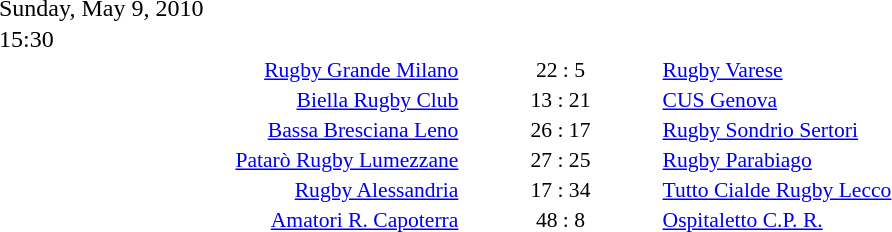<table style="width:70%;" cellspacing="1">
<tr>
<th width=35%></th>
<th width=15%></th>
<th></th>
</tr>
<tr>
<td>Sunday, May 9, 2010</td>
</tr>
<tr>
<td>15:30</td>
</tr>
<tr style=font-size:90%>
<td align=right><a href='#'>Rugby Grande Milano</a></td>
<td align=center>22 : 5</td>
<td><a href='#'>Rugby Varese</a></td>
</tr>
<tr style=font-size:90%>
<td align=right><a href='#'>Biella Rugby Club</a></td>
<td align=center>13 : 21</td>
<td><a href='#'>CUS Genova</a></td>
</tr>
<tr style=font-size:90%>
<td align=right><a href='#'>Bassa Bresciana Leno</a></td>
<td align=center>26 : 17</td>
<td><a href='#'>Rugby Sondrio Sertori</a></td>
</tr>
<tr style=font-size:90%>
<td align=right><a href='#'>Patarò Rugby Lumezzane</a></td>
<td align=center>27 : 25</td>
<td><a href='#'>Rugby Parabiago</a></td>
</tr>
<tr style=font-size:90%>
<td align=right><a href='#'>Rugby Alessandria</a></td>
<td align=center>17 : 34</td>
<td><a href='#'>Tutto Cialde Rugby Lecco</a></td>
</tr>
<tr style=font-size:90%>
<td align=right><a href='#'>Amatori R. Capoterra</a></td>
<td align=center>48 : 8</td>
<td><a href='#'>Ospitaletto C.P. R.</a></td>
</tr>
</table>
